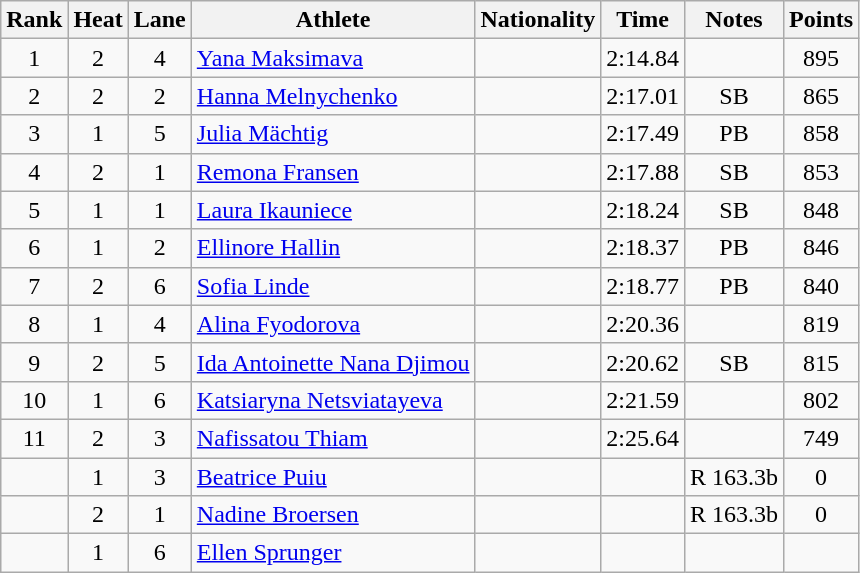<table class="wikitable sortable" style="text-align:center">
<tr>
<th>Rank</th>
<th>Heat</th>
<th>Lane</th>
<th>Athlete</th>
<th>Nationality</th>
<th>Time</th>
<th>Notes</th>
<th>Points</th>
</tr>
<tr>
<td>1</td>
<td>2</td>
<td>4</td>
<td align=left><a href='#'>Yana Maksimava</a></td>
<td align=left></td>
<td>2:14.84</td>
<td></td>
<td>895</td>
</tr>
<tr>
<td>2</td>
<td>2</td>
<td>2</td>
<td align=left><a href='#'>Hanna Melnychenko</a></td>
<td align=left></td>
<td>2:17.01</td>
<td>SB</td>
<td>865</td>
</tr>
<tr>
<td>3</td>
<td>1</td>
<td>5</td>
<td align=left><a href='#'>Julia Mächtig</a></td>
<td align=left></td>
<td>2:17.49</td>
<td>PB</td>
<td>858</td>
</tr>
<tr>
<td>4</td>
<td>2</td>
<td>1</td>
<td align=left><a href='#'>Remona Fransen</a></td>
<td align=left></td>
<td>2:17.88</td>
<td>SB</td>
<td>853</td>
</tr>
<tr>
<td>5</td>
<td>1</td>
<td>1</td>
<td align=left><a href='#'>Laura Ikauniece</a></td>
<td align=left></td>
<td>2:18.24</td>
<td>SB</td>
<td>848</td>
</tr>
<tr>
<td>6</td>
<td>1</td>
<td>2</td>
<td align=left><a href='#'>Ellinore Hallin</a></td>
<td align=left></td>
<td>2:18.37</td>
<td>PB</td>
<td>846</td>
</tr>
<tr>
<td>7</td>
<td>2</td>
<td>6</td>
<td align=left><a href='#'>Sofia Linde</a></td>
<td align=left></td>
<td>2:18.77</td>
<td>PB</td>
<td>840</td>
</tr>
<tr>
<td>8</td>
<td>1</td>
<td>4</td>
<td align=left><a href='#'>Alina Fyodorova</a></td>
<td align=left></td>
<td>2:20.36</td>
<td></td>
<td>819</td>
</tr>
<tr>
<td>9</td>
<td>2</td>
<td>5</td>
<td align=left><a href='#'>Ida Antoinette Nana Djimou</a></td>
<td align=left></td>
<td>2:20.62</td>
<td>SB</td>
<td>815</td>
</tr>
<tr>
<td>10</td>
<td>1</td>
<td>6</td>
<td align=left><a href='#'>Katsiaryna Netsviatayeva</a></td>
<td align=left></td>
<td>2:21.59</td>
<td></td>
<td>802</td>
</tr>
<tr>
<td>11</td>
<td>2</td>
<td>3</td>
<td align=left><a href='#'>Nafissatou Thiam</a></td>
<td align=left></td>
<td>2:25.64</td>
<td></td>
<td>749</td>
</tr>
<tr>
<td></td>
<td>1</td>
<td>3</td>
<td align=left><a href='#'>Beatrice Puiu</a></td>
<td align=left></td>
<td></td>
<td>R 163.3b</td>
<td>0</td>
</tr>
<tr>
<td></td>
<td>2</td>
<td>1</td>
<td align=left><a href='#'>Nadine Broersen</a></td>
<td align=left></td>
<td></td>
<td>R 163.3b</td>
<td>0</td>
</tr>
<tr>
<td></td>
<td>1</td>
<td>6</td>
<td align=left><a href='#'>Ellen Sprunger</a></td>
<td align=left></td>
<td></td>
<td></td>
<td></td>
</tr>
</table>
